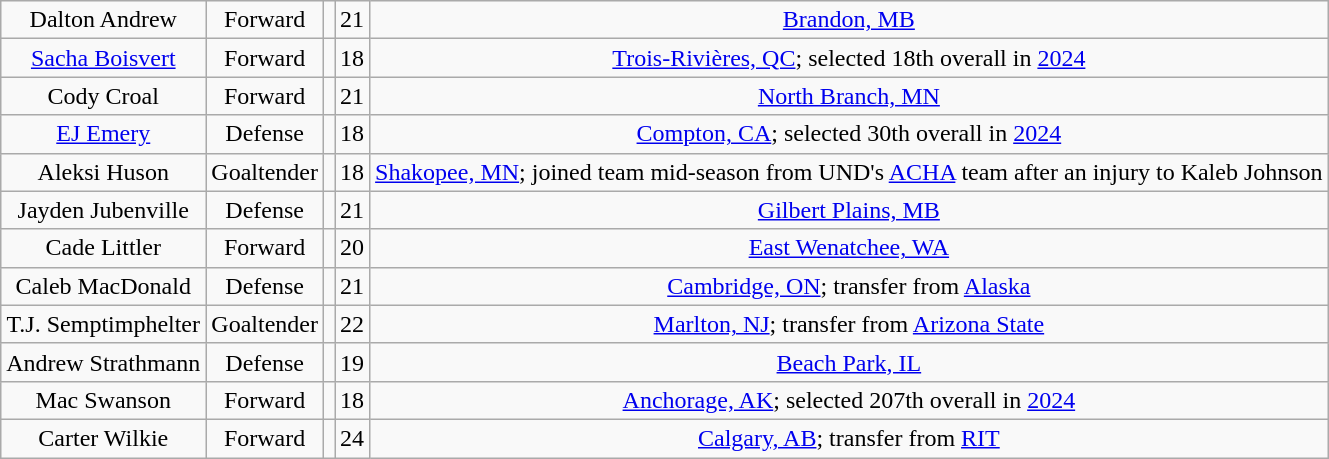<table class="wikitable">
<tr align="center" bgcolor="">
<td>Dalton Andrew</td>
<td>Forward</td>
<td></td>
<td>21</td>
<td><a href='#'>Brandon, MB</a></td>
</tr>
<tr align="center" bgcolor="">
<td><a href='#'>Sacha Boisvert</a></td>
<td>Forward</td>
<td></td>
<td>18</td>
<td><a href='#'>Trois-Rivières, QC</a>; selected 18th overall in <a href='#'>2024</a></td>
</tr>
<tr align="center" bgcolor="">
<td>Cody Croal</td>
<td>Forward</td>
<td></td>
<td>21</td>
<td><a href='#'>North Branch, MN</a></td>
</tr>
<tr align="center" bgcolor="">
<td><a href='#'>EJ Emery</a></td>
<td>Defense</td>
<td></td>
<td>18</td>
<td><a href='#'>Compton, CA</a>; selected 30th overall in <a href='#'>2024</a></td>
</tr>
<tr align="center" bgcolor="">
<td>Aleksi Huson</td>
<td>Goaltender</td>
<td></td>
<td>18</td>
<td><a href='#'>Shakopee, MN</a>; joined team mid-season from UND's <a href='#'>ACHA</a> team after an injury to Kaleb Johnson</td>
</tr>
<tr align="center" bgcolor="">
<td>Jayden Jubenville</td>
<td>Defense</td>
<td></td>
<td>21</td>
<td><a href='#'>Gilbert Plains, MB</a></td>
</tr>
<tr align="center" bgcolor="">
<td>Cade Littler</td>
<td>Forward</td>
<td></td>
<td>20</td>
<td><a href='#'>East Wenatchee, WA</a></td>
</tr>
<tr align="center" bgcolor="">
<td>Caleb MacDonald</td>
<td>Defense</td>
<td></td>
<td>21</td>
<td><a href='#'>Cambridge, ON</a>; transfer from <a href='#'>Alaska</a></td>
</tr>
<tr align="center" bgcolor="">
<td>T.J. Semptimphelter</td>
<td>Goaltender</td>
<td></td>
<td>22</td>
<td><a href='#'>Marlton, NJ</a>; transfer from <a href='#'>Arizona State</a></td>
</tr>
<tr align="center" bgcolor="">
<td>Andrew Strathmann</td>
<td>Defense</td>
<td></td>
<td>19</td>
<td><a href='#'>Beach Park, IL</a></td>
</tr>
<tr align="center" bgcolor="">
<td>Mac Swanson</td>
<td>Forward</td>
<td></td>
<td>18</td>
<td><a href='#'>Anchorage, AK</a>; selected 207th overall in <a href='#'>2024</a></td>
</tr>
<tr align="center" bgcolor="">
<td>Carter Wilkie</td>
<td>Forward</td>
<td></td>
<td>24</td>
<td><a href='#'>Calgary, AB</a>; transfer from <a href='#'>RIT</a></td>
</tr>
</table>
